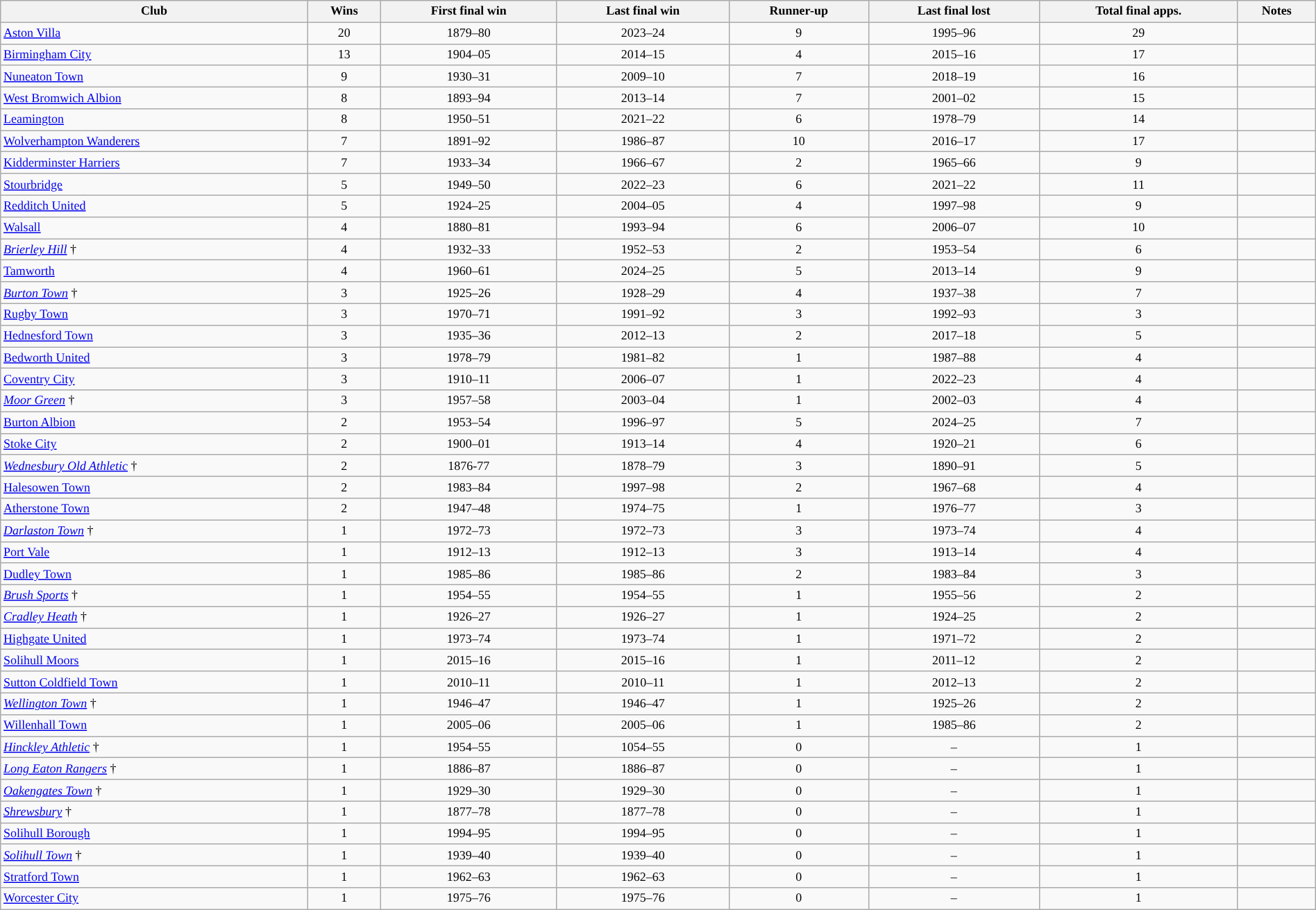<table class="wikitable" style="text-align: center; width: 100%; font-size: 12px">
<tr>
<th>Club</th>
<th>Wins</th>
<th>First final win</th>
<th>Last final win</th>
<th>Runner-up</th>
<th>Last final lost</th>
<th>Total final apps.</th>
<th>Notes</th>
</tr>
<tr>
<td style="text-align: left"><a href='#'>Aston Villa</a></td>
<td>20</td>
<td>1879–80</td>
<td>2023–24</td>
<td>9</td>
<td>1995–96</td>
<td>29</td>
<td></td>
</tr>
<tr>
<td style="text-align: left"><a href='#'>Birmingham City</a></td>
<td>13</td>
<td>1904–05</td>
<td>2014–15</td>
<td>4</td>
<td>2015–16</td>
<td>17</td>
<td></td>
</tr>
<tr>
<td style="text-align: left"><a href='#'>Nuneaton Town</a></td>
<td>9</td>
<td>1930–31</td>
<td>2009–10</td>
<td>7</td>
<td>2018–19</td>
<td>16</td>
<td></td>
</tr>
<tr>
<td style="text-align: left"><a href='#'>West Bromwich Albion</a></td>
<td>8</td>
<td>1893–94</td>
<td>2013–14</td>
<td>7</td>
<td>2001–02</td>
<td>15</td>
<td></td>
</tr>
<tr>
<td style="text-align: left"><a href='#'>Leamington</a></td>
<td>8</td>
<td>1950–51</td>
<td>2021–22</td>
<td>6</td>
<td>1978–79</td>
<td>14</td>
<td></td>
</tr>
<tr>
<td style="text-align: left"><a href='#'>Wolverhampton Wanderers</a></td>
<td>7</td>
<td>1891–92</td>
<td>1986–87</td>
<td>10</td>
<td>2016–17</td>
<td>17</td>
<td></td>
</tr>
<tr>
<td style="text-align: left"><a href='#'>Kidderminster Harriers</a></td>
<td>7</td>
<td>1933–34</td>
<td>1966–67</td>
<td>2</td>
<td>1965–66</td>
<td>9</td>
<td></td>
</tr>
<tr>
<td style="text-align: left"><a href='#'>Stourbridge</a></td>
<td>5</td>
<td>1949–50</td>
<td>2022–23</td>
<td>6</td>
<td>2021–22</td>
<td>11</td>
<td></td>
</tr>
<tr>
<td style="text-align: left"><a href='#'>Redditch United</a></td>
<td>5</td>
<td>1924–25</td>
<td>2004–05</td>
<td>4</td>
<td>1997–98</td>
<td>9</td>
<td></td>
</tr>
<tr>
<td style="text-align: left"><a href='#'>Walsall</a></td>
<td>4</td>
<td>1880–81</td>
<td>1993–94</td>
<td>6</td>
<td>2006–07</td>
<td>10</td>
<td></td>
</tr>
<tr>
<td style="text-align: left"><em><a href='#'>Brierley Hill</a></em> †</td>
<td>4</td>
<td>1932–33</td>
<td>1952–53</td>
<td>2</td>
<td>1953–54</td>
<td>6</td>
<td></td>
</tr>
<tr>
<td style="text-align: left"><a href='#'>Tamworth</a></td>
<td>4</td>
<td>1960–61</td>
<td>2024–25</td>
<td>5</td>
<td>2013–14</td>
<td>9</td>
<td></td>
</tr>
<tr>
<td style="text-align: left"><em><a href='#'>Burton Town</a></em> †</td>
<td>3</td>
<td>1925–26</td>
<td>1928–29</td>
<td>4</td>
<td>1937–38</td>
<td>7</td>
<td></td>
</tr>
<tr>
<td style="text-align: left"><a href='#'>Rugby Town</a></td>
<td>3</td>
<td>1970–71</td>
<td>1991–92</td>
<td>3</td>
<td>1992–93</td>
<td>3</td>
<td></td>
</tr>
<tr>
<td style="text-align: left"><a href='#'>Hednesford Town</a></td>
<td>3</td>
<td>1935–36</td>
<td>2012–13</td>
<td>2</td>
<td>2017–18</td>
<td>5</td>
<td></td>
</tr>
<tr>
<td style="text-align: left"><a href='#'>Bedworth United</a></td>
<td>3</td>
<td>1978–79</td>
<td>1981–82</td>
<td>1</td>
<td>1987–88</td>
<td>4</td>
<td></td>
</tr>
<tr>
<td style="text-align: left"><a href='#'>Coventry City</a></td>
<td>3</td>
<td>1910–11</td>
<td>2006–07</td>
<td>1</td>
<td>2022–23</td>
<td>4</td>
<td></td>
</tr>
<tr>
<td style="text-align: left"><em><a href='#'>Moor Green</a></em> †</td>
<td>3</td>
<td>1957–58</td>
<td>2003–04</td>
<td>1</td>
<td>2002–03</td>
<td>4</td>
<td></td>
</tr>
<tr>
<td style="text-align: left"><a href='#'>Burton Albion</a></td>
<td>2</td>
<td>1953–54</td>
<td>1996–97</td>
<td>5</td>
<td>2024–25</td>
<td>7</td>
<td></td>
</tr>
<tr>
<td style="text-align: left"><a href='#'>Stoke City</a></td>
<td>2</td>
<td>1900–01</td>
<td>1913–14</td>
<td>4</td>
<td>1920–21</td>
<td>6</td>
<td></td>
</tr>
<tr>
<td style="text-align: left"><em><a href='#'>Wednesbury Old Athletic</a></em> †</td>
<td>2</td>
<td>1876-77</td>
<td>1878–79</td>
<td>3</td>
<td>1890–91</td>
<td>5</td>
<td></td>
</tr>
<tr>
<td style="text-align: left"><a href='#'>Halesowen Town</a></td>
<td>2</td>
<td>1983–84</td>
<td>1997–98</td>
<td>2</td>
<td>1967–68</td>
<td>4</td>
<td></td>
</tr>
<tr>
<td style="text-align: left"><a href='#'>Atherstone Town</a></td>
<td>2</td>
<td>1947–48</td>
<td>1974–75</td>
<td>1</td>
<td>1976–77</td>
<td>3</td>
<td></td>
</tr>
<tr>
<td style="text-align: left"><em><a href='#'>Darlaston Town</a></em> †</td>
<td>1</td>
<td>1972–73</td>
<td>1972–73</td>
<td>3</td>
<td>1973–74</td>
<td>4</td>
<td></td>
</tr>
<tr>
<td style="text-align: left"><a href='#'>Port Vale</a></td>
<td>1</td>
<td>1912–13</td>
<td>1912–13</td>
<td>3</td>
<td>1913–14</td>
<td>4</td>
<td></td>
</tr>
<tr>
<td style="text-align: left"><a href='#'>Dudley Town</a></td>
<td>1</td>
<td>1985–86</td>
<td>1985–86</td>
<td>2</td>
<td>1983–84</td>
<td>3</td>
<td></td>
</tr>
<tr>
<td style="text-align: left"><em><a href='#'>Brush Sports</a></em> †</td>
<td>1</td>
<td>1954–55</td>
<td>1954–55</td>
<td>1</td>
<td>1955–56</td>
<td>2</td>
<td></td>
</tr>
<tr>
<td style="text-align: left"><em><a href='#'>Cradley Heath</a></em> †</td>
<td>1</td>
<td>1926–27</td>
<td>1926–27</td>
<td>1</td>
<td>1924–25</td>
<td>2</td>
<td></td>
</tr>
<tr>
<td style="text-align: left"><a href='#'>Highgate United</a></td>
<td>1</td>
<td>1973–74</td>
<td>1973–74</td>
<td>1</td>
<td>1971–72</td>
<td>2</td>
<td></td>
</tr>
<tr>
<td style="text-align: left"><a href='#'>Solihull Moors</a></td>
<td>1</td>
<td>2015–16</td>
<td>2015–16</td>
<td>1</td>
<td>2011–12</td>
<td>2</td>
<td></td>
</tr>
<tr>
<td style="text-align: left"><a href='#'>Sutton Coldfield Town</a></td>
<td>1</td>
<td>2010–11</td>
<td>2010–11</td>
<td>1</td>
<td>2012–13</td>
<td>2</td>
<td></td>
</tr>
<tr>
<td style="text-align: left"><em><a href='#'>Wellington Town</a></em> †</td>
<td>1</td>
<td>1946–47</td>
<td>1946–47</td>
<td>1</td>
<td>1925–26</td>
<td>2</td>
<td></td>
</tr>
<tr>
<td style="text-align: left"><a href='#'>Willenhall Town</a></td>
<td>1</td>
<td>2005–06</td>
<td>2005–06</td>
<td>1</td>
<td>1985–86</td>
<td>2</td>
<td></td>
</tr>
<tr>
<td style="text-align: left"><em><a href='#'>Hinckley Athletic</a></em> †</td>
<td>1</td>
<td>1954–55</td>
<td>1054–55</td>
<td>0</td>
<td>–</td>
<td>1</td>
<td></td>
</tr>
<tr>
<td style="text-align: left"><em><a href='#'>Long Eaton Rangers</a></em> †</td>
<td>1</td>
<td>1886–87</td>
<td>1886–87</td>
<td>0</td>
<td>–</td>
<td>1</td>
<td></td>
</tr>
<tr>
<td style="text-align: left"><em><a href='#'>Oakengates Town</a></em> †</td>
<td>1</td>
<td>1929–30</td>
<td>1929–30</td>
<td>0</td>
<td>–</td>
<td>1</td>
<td></td>
</tr>
<tr>
<td style="text-align: left"><em><a href='#'>Shrewsbury</a></em> †</td>
<td>1</td>
<td>1877–78</td>
<td>1877–78</td>
<td>0</td>
<td>–</td>
<td>1</td>
<td></td>
</tr>
<tr>
<td style="text-align: left"><a href='#'>Solihull Borough</a></td>
<td>1</td>
<td>1994–95</td>
<td>1994–95</td>
<td>0</td>
<td>–</td>
<td>1</td>
<td></td>
</tr>
<tr>
<td style="text-align: left"><em><a href='#'>Solihull Town</a></em> †</td>
<td>1</td>
<td>1939–40</td>
<td>1939–40</td>
<td>0</td>
<td>–</td>
<td>1</td>
<td></td>
</tr>
<tr>
<td style="text-align: left"><a href='#'>Stratford Town</a></td>
<td>1</td>
<td>1962–63</td>
<td>1962–63</td>
<td>0</td>
<td>–</td>
<td>1</td>
<td></td>
</tr>
<tr>
<td style="text-align: left"><a href='#'>Worcester City</a></td>
<td>1</td>
<td>1975–76</td>
<td>1975–76</td>
<td>0</td>
<td>–</td>
<td>1</td>
<td></td>
</tr>
</table>
